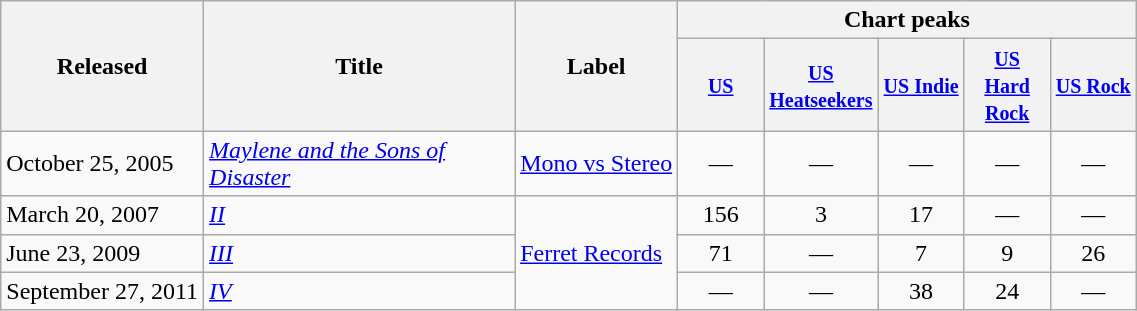<table class="wikitable">
<tr>
<th rowspan="2">Released</th>
<th style="width:200px;" rowspan="2">Title</th>
<th rowspan="2">Label</th>
<th colspan="5">Chart peaks</th>
</tr>
<tr>
<th style="width:50px;"><small><a href='#'>US</a></small></th>
<th style="width:50px;"><small><a href='#'>US Heatseekers</a></small></th>
<th style="width:50px;"><small><a href='#'>US Indie</a></small></th>
<th style="width:50px;"><small><a href='#'>US Hard Rock</a></small></th>
<th style="width:50px;"><small><a href='#'>US Rock</a></small></th>
</tr>
<tr>
<td>October 25, 2005</td>
<td><em><a href='#'>Maylene and the Sons of Disaster</a></em></td>
<td><a href='#'>Mono vs Stereo</a></td>
<td style="text-align:center;">—</td>
<td style="text-align:center;">—</td>
<td style="text-align:center;">—</td>
<td style="text-align:center;">—</td>
<td style="text-align:center;">—</td>
</tr>
<tr>
<td>March 20, 2007</td>
<td><em><a href='#'>II</a></em></td>
<td rowspan="3"><a href='#'>Ferret Records</a></td>
<td style="text-align:center;">156</td>
<td style="text-align:center;">3</td>
<td style="text-align:center;">17</td>
<td style="text-align:center;">—</td>
<td style="text-align:center;">—</td>
</tr>
<tr>
<td>June 23, 2009</td>
<td><em><a href='#'>III</a></em></td>
<td style="text-align:center;">71</td>
<td style="text-align:center;">—</td>
<td style="text-align:center;">7</td>
<td style="text-align:center;">9</td>
<td style="text-align:center;">26</td>
</tr>
<tr>
<td>September 27, 2011</td>
<td><em><a href='#'>IV</a></em></td>
<td style="text-align:center;">—</td>
<td style="text-align:center;">—</td>
<td style="text-align:center;">38</td>
<td style="text-align:center;">24</td>
<td style="text-align:center;">—</td>
</tr>
</table>
